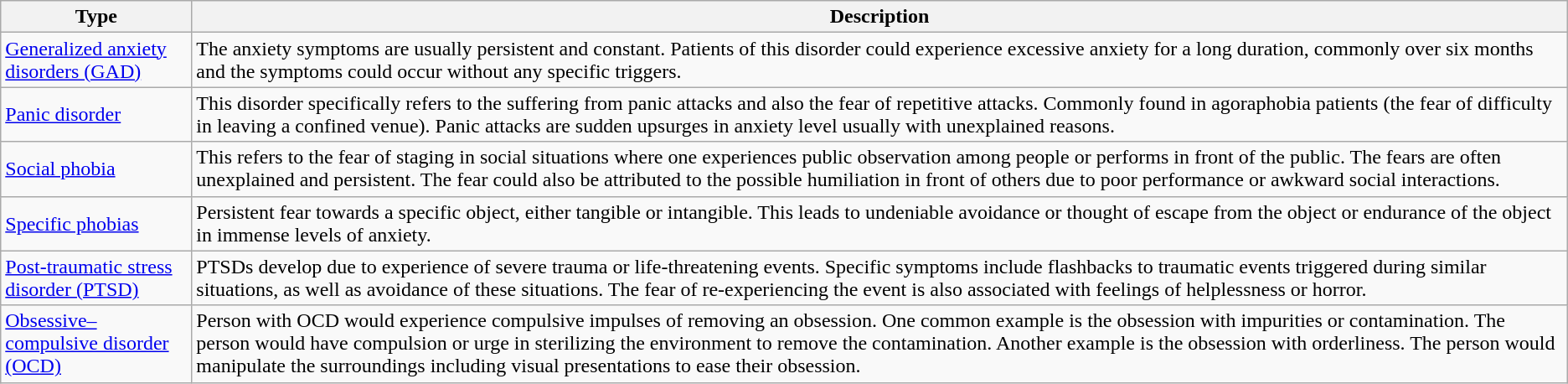<table class="wikitable">
<tr>
<th>Type</th>
<th>Description</th>
</tr>
<tr>
<td><a href='#'>Generalized anxiety disorders (GAD)</a></td>
<td>The anxiety symptoms are usually persistent and constant. Patients of this disorder could experience excessive anxiety for a long duration, commonly over six months and the symptoms could occur without any specific triggers.</td>
</tr>
<tr>
<td><a href='#'>Panic disorder</a></td>
<td>This disorder specifically refers to the suffering from panic attacks and also the fear of repetitive attacks. Commonly found in agoraphobia patients (the fear of difficulty in leaving a confined venue). Panic attacks are sudden upsurges in anxiety level usually with unexplained reasons.</td>
</tr>
<tr>
<td><a href='#'>Social phobia</a></td>
<td>This refers to the fear of staging in social situations where one experiences public observation among people or performs in front of the public. The fears are often unexplained and persistent. The fear could also be attributed to the possible humiliation in front of others due to poor performance or awkward social interactions.</td>
</tr>
<tr>
<td><a href='#'>Specific phobias</a></td>
<td>Persistent fear towards a specific object, either tangible or intangible. This leads to undeniable avoidance or thought of escape from the object or endurance of the object in immense levels of anxiety.</td>
</tr>
<tr>
<td><a href='#'>Post-traumatic stress disorder (PTSD)</a></td>
<td>PTSDs develop due to experience of severe trauma or life-threatening events. Specific symptoms include flashbacks to traumatic events triggered during similar situations, as well as avoidance of these situations. The fear of re-experiencing the event is also associated with feelings of helplessness or horror.</td>
</tr>
<tr>
<td><a href='#'>Obsessive–compulsive disorder (OCD)</a></td>
<td>Person with OCD would experience compulsive impulses of removing an obsession. One common example is the obsession with impurities or contamination. The person would have compulsion or urge in sterilizing the environment to remove the contamination. Another example is the obsession with orderliness. The person would manipulate the surroundings including visual presentations to ease their obsession.</td>
</tr>
</table>
